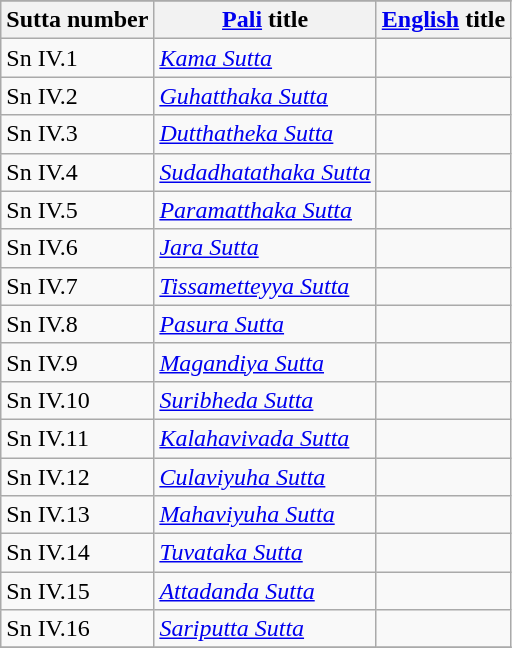<table class="wikitable">
<tr>
</tr>
<tr>
<th>Sutta number</th>
<th><a href='#'>Pali</a> title</th>
<th><a href='#'>English</a> title</th>
</tr>
<tr>
<td>Sn IV.1</td>
<td><em><a href='#'>Kama Sutta</a></em></td>
<td></td>
</tr>
<tr>
<td>Sn IV.2</td>
<td><em><a href='#'>Guhatthaka Sutta</a></em></td>
<td></td>
</tr>
<tr>
<td>Sn IV.3</td>
<td><em><a href='#'>Dutthatheka Sutta</a></em></td>
<td></td>
</tr>
<tr>
<td>Sn IV.4</td>
<td><em><a href='#'>Sudadhatathaka Sutta</a></em></td>
<td></td>
</tr>
<tr>
<td>Sn IV.5</td>
<td><em><a href='#'>Paramatthaka Sutta</a></em></td>
<td></td>
</tr>
<tr>
<td>Sn IV.6</td>
<td><em><a href='#'>Jara Sutta</a></em></td>
<td></td>
</tr>
<tr>
<td>Sn IV.7</td>
<td><em><a href='#'>Tissametteyya Sutta</a></em></td>
<td></td>
</tr>
<tr>
<td>Sn IV.8</td>
<td><em><a href='#'>Pasura Sutta</a></em></td>
<td></td>
</tr>
<tr>
<td>Sn IV.9</td>
<td><em><a href='#'>Magandiya Sutta</a></em></td>
<td></td>
</tr>
<tr>
<td>Sn IV.10</td>
<td><em><a href='#'>Suribheda Sutta</a></em></td>
<td></td>
</tr>
<tr>
<td>Sn IV.11</td>
<td><em><a href='#'>Kalahavivada Sutta</a></em></td>
<td></td>
</tr>
<tr>
<td>Sn IV.12</td>
<td><em><a href='#'>Culaviyuha Sutta</a></em></td>
<td></td>
</tr>
<tr>
<td>Sn IV.13</td>
<td><em><a href='#'>Mahaviyuha Sutta</a></em></td>
<td></td>
</tr>
<tr>
<td>Sn IV.14</td>
<td><em><a href='#'>Tuvataka Sutta</a></em></td>
<td></td>
</tr>
<tr>
<td>Sn IV.15</td>
<td><em><a href='#'>Attadanda Sutta</a></em></td>
<td></td>
</tr>
<tr>
<td>Sn IV.16</td>
<td><em><a href='#'>Sariputta Sutta</a></em></td>
<td></td>
</tr>
<tr>
</tr>
</table>
